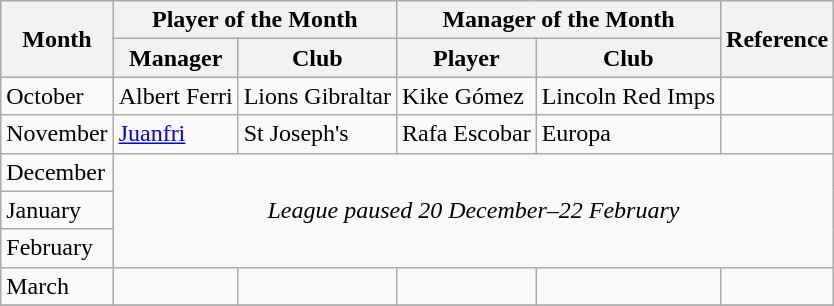<table class="wikitable">
<tr>
<th rowspan="2">Month</th>
<th colspan="2">Player of the Month</th>
<th colspan="2">Manager of the Month</th>
<th rowspan="2">Reference</th>
</tr>
<tr>
<th>Manager</th>
<th>Club</th>
<th>Player</th>
<th>Club</th>
</tr>
<tr>
<td>October</td>
<td> Albert Ferri</td>
<td>Lions Gibraltar</td>
<td> Kike Gómez</td>
<td>Lincoln Red Imps</td>
<td align=center></td>
</tr>
<tr>
<td>November</td>
<td> <a href='#'>Juanfri</a></td>
<td>St Joseph's</td>
<td> Rafa Escobar</td>
<td>Europa</td>
<td align=center></td>
</tr>
<tr>
<td>December</td>
<td rowspan=3 colspan=5 align="center"><em>League paused 20 December–22 February</em></td>
</tr>
<tr>
<td>January</td>
</tr>
<tr>
<td>February</td>
</tr>
<tr>
<td>March</td>
<td></td>
<td></td>
<td></td>
<td></td>
<td></td>
</tr>
<tr>
</tr>
</table>
